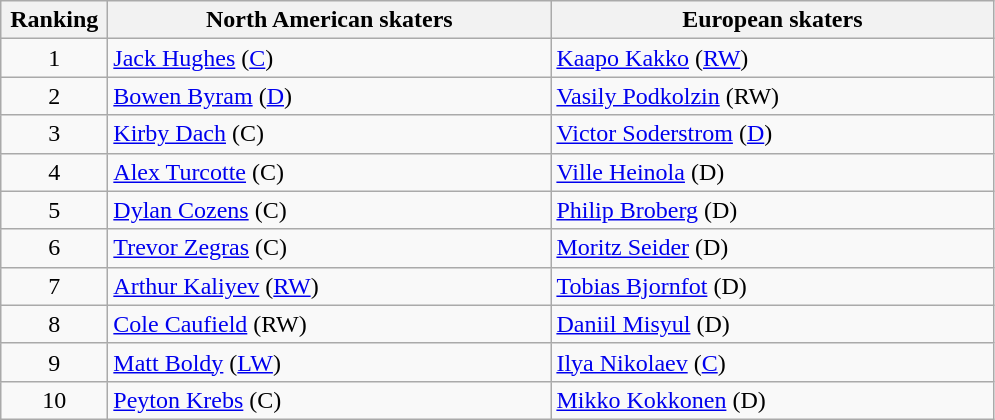<table class="wikitable">
<tr>
<th style="width:4em;">Ranking</th>
<th style="width:18em;">North American skaters</th>
<th style="width:18em;">European skaters</th>
</tr>
<tr>
<td style="text-align:center;">1</td>
<td> <a href='#'>Jack Hughes</a> (<a href='#'>C</a>)</td>
<td> <a href='#'>Kaapo Kakko</a> (<a href='#'>RW</a>)</td>
</tr>
<tr>
<td style="text-align:center;">2</td>
<td> <a href='#'>Bowen Byram</a> (<a href='#'>D</a>)</td>
<td> <a href='#'>Vasily Podkolzin</a> (RW)</td>
</tr>
<tr>
<td style="text-align:center;">3</td>
<td> <a href='#'>Kirby Dach</a> (C)</td>
<td> <a href='#'>Victor Soderstrom</a> (<a href='#'>D</a>)</td>
</tr>
<tr>
<td style="text-align:center;">4</td>
<td> <a href='#'>Alex Turcotte</a> (C)</td>
<td> <a href='#'>Ville Heinola</a> (D)</td>
</tr>
<tr>
<td style="text-align:center;">5</td>
<td> <a href='#'>Dylan Cozens</a> (C)</td>
<td> <a href='#'>Philip Broberg</a> (D)</td>
</tr>
<tr>
<td style="text-align:center;">6</td>
<td> <a href='#'>Trevor Zegras</a> (C)</td>
<td> <a href='#'>Moritz Seider</a> (D)</td>
</tr>
<tr>
<td style="text-align:center;">7</td>
<td> <a href='#'>Arthur Kaliyev</a> (<a href='#'>RW</a>)</td>
<td> <a href='#'>Tobias Bjornfot</a> (D)</td>
</tr>
<tr>
<td style="text-align:center;">8</td>
<td> <a href='#'>Cole Caufield</a> (RW)</td>
<td> <a href='#'>Daniil Misyul</a> (D)</td>
</tr>
<tr>
<td style="text-align:center;">9</td>
<td> <a href='#'>Matt Boldy</a> (<a href='#'>LW</a>)</td>
<td> <a href='#'>Ilya Nikolaev</a> (<a href='#'>C</a>)</td>
</tr>
<tr>
<td style="text-align:center;">10</td>
<td> <a href='#'>Peyton Krebs</a> (C)</td>
<td> <a href='#'>Mikko Kokkonen</a> (D)</td>
</tr>
</table>
